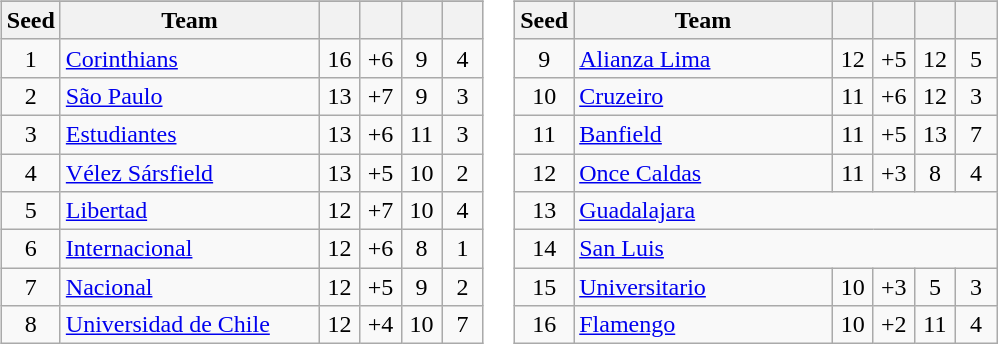<table>
<tr>
<td><br><table class="wikitable" style="text-align: center;">
<tr>
</tr>
<tr>
<th width=20>Seed</th>
<th width=165>Team</th>
<th width=20></th>
<th width=20></th>
<th width=20></th>
<th width=20></th>
</tr>
<tr>
<td>1</td>
<td align="left"> <a href='#'>Corinthians</a></td>
<td>16</td>
<td>+6</td>
<td>9</td>
<td>4</td>
</tr>
<tr>
<td>2</td>
<td align="left"> <a href='#'>São Paulo</a></td>
<td>13</td>
<td>+7</td>
<td>9</td>
<td>3</td>
</tr>
<tr>
<td>3</td>
<td align="left"> <a href='#'>Estudiantes</a></td>
<td>13</td>
<td>+6</td>
<td>11</td>
<td>3</td>
</tr>
<tr>
<td>4</td>
<td align="left"> <a href='#'>Vélez Sársfield</a></td>
<td>13</td>
<td>+5</td>
<td>10</td>
<td>2</td>
</tr>
<tr>
<td>5</td>
<td align="left"> <a href='#'>Libertad</a></td>
<td>12</td>
<td>+7</td>
<td>10</td>
<td>4</td>
</tr>
<tr>
<td>6</td>
<td align="left"> <a href='#'>Internacional</a></td>
<td>12</td>
<td>+6</td>
<td>8</td>
<td>1</td>
</tr>
<tr>
<td>7</td>
<td align="left"> <a href='#'>Nacional</a></td>
<td>12</td>
<td>+5</td>
<td>9</td>
<td>2</td>
</tr>
<tr>
<td>8</td>
<td align="left"> <a href='#'>Universidad de Chile</a></td>
<td>12</td>
<td>+4</td>
<td>10</td>
<td>7</td>
</tr>
</table>
</td>
<td><br><table class="wikitable" style="text-align: center;">
<tr>
</tr>
<tr>
<th width=20>Seed</th>
<th width=165>Team</th>
<th width=20></th>
<th width=20></th>
<th width=20></th>
<th width=20></th>
</tr>
<tr>
<td>9</td>
<td align="left"> <a href='#'>Alianza Lima</a></td>
<td>12</td>
<td>+5</td>
<td>12</td>
<td>5</td>
</tr>
<tr>
<td>10</td>
<td align="left"> <a href='#'>Cruzeiro</a></td>
<td>11</td>
<td>+6</td>
<td>12</td>
<td>3</td>
</tr>
<tr>
<td>11</td>
<td align="left"> <a href='#'>Banfield</a></td>
<td>11</td>
<td>+5</td>
<td>13</td>
<td>7</td>
</tr>
<tr>
<td>12</td>
<td align="left"> <a href='#'>Once Caldas</a></td>
<td>11</td>
<td>+3</td>
<td>8</td>
<td>4</td>
</tr>
<tr>
<td>13</td>
<td colspan="5" align="left"> <a href='#'>Guadalajara</a></td>
</tr>
<tr>
<td>14</td>
<td colspan="5" align="left"> <a href='#'>San Luis</a></td>
</tr>
<tr>
<td>15</td>
<td align="left"> <a href='#'>Universitario</a></td>
<td>10</td>
<td>+3</td>
<td>5</td>
<td>3</td>
</tr>
<tr>
<td>16</td>
<td align="left"> <a href='#'>Flamengo</a></td>
<td>10</td>
<td>+2</td>
<td>11</td>
<td>4</td>
</tr>
</table>
</td>
</tr>
</table>
